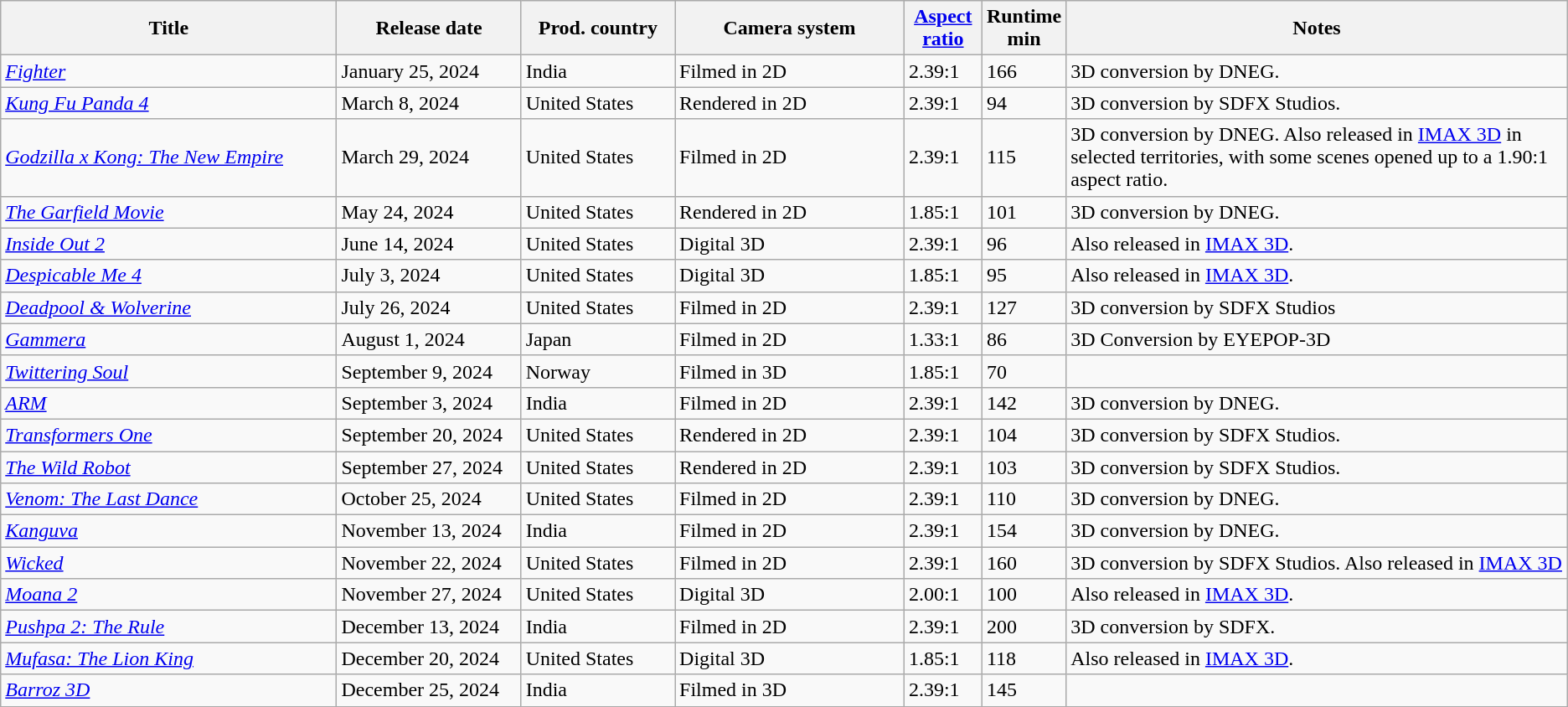<table class="wikitable sortable">
<tr>
<th width="22%">Title</th>
<th width="12%">Release date</th>
<th width="10%">Prod. country</th>
<th width="15%">Camera system</th>
<th width="5%"><a href='#'>Aspect ratio</a></th>
<th width="3%">Runtime min</th>
<th class="unsortable" width="33%">Notes</th>
</tr>
<tr>
<td><em><a href='#'>Fighter</a></em></td>
<td>January 25, 2024</td>
<td>India</td>
<td>Filmed in 2D</td>
<td>2.39:1</td>
<td>166</td>
<td>3D conversion by DNEG.</td>
</tr>
<tr>
<td><em><a href='#'>Kung Fu Panda 4</a></em></td>
<td>March 8, 2024</td>
<td>United States</td>
<td>Rendered in 2D</td>
<td>2.39:1</td>
<td>94</td>
<td>3D conversion by SDFX Studios.</td>
</tr>
<tr>
<td><em><a href='#'>Godzilla x Kong: The New Empire</a></em></td>
<td>March 29, 2024</td>
<td>United States</td>
<td>Filmed in 2D</td>
<td>2.39:1</td>
<td>115</td>
<td>3D conversion by DNEG. Also released in <a href='#'>IMAX 3D</a> in selected territories, with some scenes opened up to a 1.90:1 aspect ratio.</td>
</tr>
<tr>
<td><em><a href='#'>The Garfield Movie</a></em></td>
<td>May 24, 2024</td>
<td>United States</td>
<td>Rendered in 2D</td>
<td>1.85:1</td>
<td>101</td>
<td>3D conversion by DNEG.</td>
</tr>
<tr>
<td><em><a href='#'>Inside Out 2</a></em></td>
<td>June 14, 2024</td>
<td>United States</td>
<td>Digital 3D</td>
<td>2.39:1</td>
<td>96</td>
<td>Also released in <a href='#'>IMAX 3D</a>.</td>
</tr>
<tr>
<td><em><a href='#'>Despicable Me 4</a></em></td>
<td>July 3, 2024</td>
<td>United States</td>
<td>Digital 3D</td>
<td>1.85:1</td>
<td>95</td>
<td>Also released in <a href='#'>IMAX 3D</a>.</td>
</tr>
<tr>
<td><em><a href='#'>Deadpool & Wolverine</a></em></td>
<td>July 26, 2024</td>
<td>United States</td>
<td>Filmed in 2D</td>
<td>2.39:1</td>
<td>127</td>
<td>3D conversion by SDFX Studios</td>
</tr>
<tr>
<td><em><a href='#'>Gammera</a></em></td>
<td>August 1, 2024</td>
<td>Japan</td>
<td>Filmed in 2D</td>
<td>1.33:1</td>
<td>86</td>
<td>3D Conversion by EYEPOP-3D</td>
</tr>
<tr>
<td><em><a href='#'>Twittering Soul</a></em></td>
<td>September 9, 2024</td>
<td>Norway</td>
<td>Filmed in 3D</td>
<td>1.85:1</td>
<td>70</td>
<td></td>
</tr>
<tr>
<td><em><a href='#'>ARM</a></em></td>
<td>September 3, 2024</td>
<td>India</td>
<td>Filmed in 2D</td>
<td>2.39:1</td>
<td>142</td>
<td>3D conversion by DNEG.</td>
</tr>
<tr>
<td><em><a href='#'>Transformers One</a></em></td>
<td>September 20, 2024</td>
<td>United States</td>
<td>Rendered in 2D</td>
<td>2.39:1</td>
<td>104</td>
<td>3D conversion by SDFX Studios.</td>
</tr>
<tr>
<td><em><a href='#'>The Wild Robot</a></em></td>
<td>September 27, 2024</td>
<td>United States</td>
<td>Rendered in 2D</td>
<td>2.39:1</td>
<td>103</td>
<td>3D conversion by SDFX Studios.</td>
</tr>
<tr>
<td><em><a href='#'>Venom: The Last Dance</a></em></td>
<td>October 25, 2024</td>
<td>United States</td>
<td>Filmed in 2D</td>
<td>2.39:1</td>
<td>110</td>
<td>3D conversion by DNEG.</td>
</tr>
<tr>
<td><em><a href='#'>Kanguva</a></em></td>
<td>November 13, 2024</td>
<td>India</td>
<td>Filmed in 2D</td>
<td>2.39:1</td>
<td>154</td>
<td>3D conversion by DNEG.</td>
</tr>
<tr>
<td><em><a href='#'>Wicked</a></em></td>
<td>November 22, 2024</td>
<td>United States</td>
<td>Filmed in 2D</td>
<td>2.39:1</td>
<td>160</td>
<td>3D conversion by SDFX Studios. Also released in <a href='#'>IMAX 3D</a></td>
</tr>
<tr>
<td><em><a href='#'>Moana 2</a></em></td>
<td>November 27, 2024</td>
<td>United States</td>
<td>Digital 3D</td>
<td>2.00:1</td>
<td>100</td>
<td>Also released in <a href='#'>IMAX 3D</a>.</td>
</tr>
<tr>
<td><em><a href='#'>Pushpa 2: The Rule</a></em></td>
<td>December 13, 2024</td>
<td>India</td>
<td>Filmed in 2D</td>
<td>2.39:1</td>
<td>200</td>
<td>3D conversion by SDFX.</td>
</tr>
<tr>
<td><em><a href='#'>Mufasa: The Lion King</a></em></td>
<td>December 20, 2024</td>
<td>United States</td>
<td>Digital 3D</td>
<td>1.85:1</td>
<td>118</td>
<td>Also released in <a href='#'>IMAX 3D</a>.</td>
</tr>
<tr>
<td><em><a href='#'>Barroz 3D</a></em></td>
<td>December 25, 2024</td>
<td>India</td>
<td>Filmed in 3D</td>
<td>2.39:1</td>
<td>145</td>
<td></td>
</tr>
<tr>
</tr>
</table>
